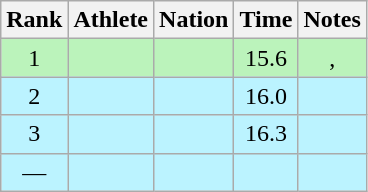<table class="wikitable sortable" style="text-align:center">
<tr>
<th>Rank</th>
<th>Athlete</th>
<th>Nation</th>
<th>Time</th>
<th>Notes</th>
</tr>
<tr bgcolor=bbf3bb>
<td>1</td>
<td align=left></td>
<td align=left></td>
<td>15.6</td>
<td>, </td>
</tr>
<tr bgcolor=BBF3FF>
<td>2</td>
<td align=left></td>
<td align=left></td>
<td>16.0</td>
<td></td>
</tr>
<tr bgcolor=BBF3FF>
<td>3</td>
<td align=left></td>
<td align=left></td>
<td>16.3</td>
<td></td>
</tr>
<tr bgcolor=BBF3FF>
<td data-sort-value=4>—</td>
<td align=left></td>
<td align=left></td>
<td data-sort-value=99.9></td>
<td></td>
</tr>
</table>
